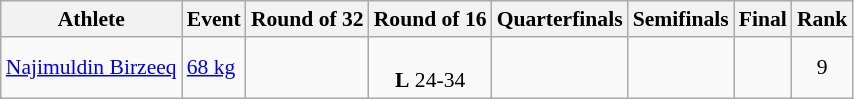<table class=wikitable style="font-size:90%; text-align:center">
<tr>
<th>Athlete</th>
<th>Event</th>
<th>Round of 32</th>
<th>Round of 16</th>
<th>Quarterfinals</th>
<th>Semifinals</th>
<th>Final</th>
<th>Rank</th>
</tr>
<tr>
<td align=left><a href='#'>Najimuldin Birzeeq</a></td>
<td align=left><a href='#'>68 kg</a></td>
<td></td>
<td><br><strong>L</strong> 24-34</td>
<td></td>
<td></td>
<td></td>
<td>9</td>
</tr>
</table>
